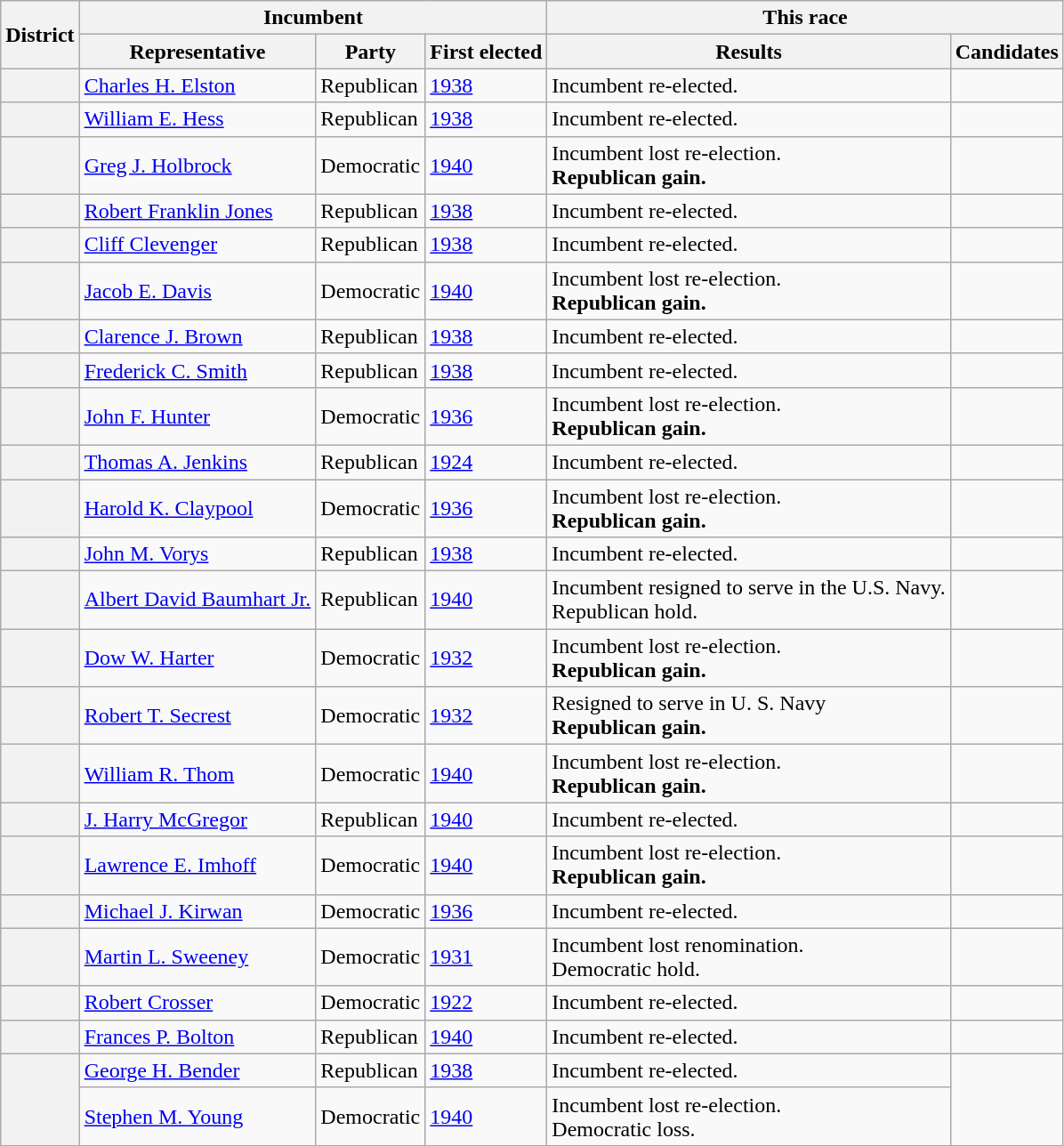<table class=wikitable>
<tr>
<th rowspan=2>District</th>
<th colspan=3>Incumbent</th>
<th colspan=2>This race</th>
</tr>
<tr>
<th>Representative</th>
<th>Party</th>
<th>First elected</th>
<th>Results</th>
<th>Candidates</th>
</tr>
<tr>
<th></th>
<td><a href='#'>Charles H. Elston</a></td>
<td>Republican</td>
<td><a href='#'>1938</a></td>
<td>Incumbent re-elected.</td>
<td nowrap></td>
</tr>
<tr>
<th></th>
<td><a href='#'>William E. Hess</a></td>
<td>Republican</td>
<td><a href='#'>1938</a></td>
<td>Incumbent re-elected.</td>
<td nowrap></td>
</tr>
<tr>
<th></th>
<td><a href='#'>Greg J. Holbrock</a></td>
<td>Democratic</td>
<td><a href='#'>1940</a></td>
<td>Incumbent lost re-election.<br><strong>Republican gain.</strong></td>
<td nowrap></td>
</tr>
<tr>
<th></th>
<td><a href='#'>Robert Franklin Jones</a></td>
<td>Republican</td>
<td><a href='#'>1938</a></td>
<td>Incumbent re-elected.</td>
<td nowrap></td>
</tr>
<tr>
<th></th>
<td><a href='#'>Cliff Clevenger</a></td>
<td>Republican</td>
<td><a href='#'>1938</a></td>
<td>Incumbent re-elected.</td>
<td nowrap></td>
</tr>
<tr>
<th></th>
<td><a href='#'>Jacob E. Davis</a></td>
<td>Democratic</td>
<td><a href='#'>1940</a></td>
<td>Incumbent lost re-election.<br><strong>Republican gain.</strong></td>
<td nowrap></td>
</tr>
<tr>
<th></th>
<td><a href='#'>Clarence J. Brown</a></td>
<td>Republican</td>
<td><a href='#'>1938</a></td>
<td>Incumbent re-elected.</td>
<td nowrap></td>
</tr>
<tr>
<th></th>
<td><a href='#'>Frederick C. Smith</a></td>
<td>Republican</td>
<td><a href='#'>1938</a></td>
<td>Incumbent re-elected.</td>
<td nowrap></td>
</tr>
<tr>
<th></th>
<td><a href='#'>John F. Hunter</a></td>
<td>Democratic</td>
<td><a href='#'>1936</a></td>
<td>Incumbent lost re-election.<br><strong>Republican gain.</strong></td>
<td nowrap></td>
</tr>
<tr>
<th></th>
<td><a href='#'>Thomas A. Jenkins</a></td>
<td>Republican</td>
<td><a href='#'>1924</a></td>
<td>Incumbent re-elected.</td>
<td nowrap></td>
</tr>
<tr>
<th></th>
<td><a href='#'>Harold K. Claypool</a></td>
<td>Democratic</td>
<td><a href='#'>1936</a></td>
<td>Incumbent lost re-election.<br><strong>Republican gain.</strong></td>
<td nowrap></td>
</tr>
<tr>
<th></th>
<td><a href='#'>John M. Vorys</a></td>
<td>Republican</td>
<td><a href='#'>1938</a></td>
<td>Incumbent re-elected.</td>
<td nowrap></td>
</tr>
<tr>
<th></th>
<td><a href='#'>Albert David Baumhart Jr.</a></td>
<td>Republican</td>
<td><a href='#'>1940</a></td>
<td>Incumbent resigned to serve in the U.S. Navy.<br>Republican hold.</td>
<td nowrap></td>
</tr>
<tr>
<th></th>
<td><a href='#'>Dow W. Harter</a></td>
<td>Democratic</td>
<td><a href='#'>1932</a></td>
<td>Incumbent lost re-election.<br><strong>Republican gain.</strong></td>
<td nowrap></td>
</tr>
<tr>
<th></th>
<td><a href='#'>Robert T. Secrest</a></td>
<td>Democratic</td>
<td><a href='#'>1932</a></td>
<td>Resigned to serve in U. S. Navy<br><strong>Republican gain.</strong></td>
<td nowrap></td>
</tr>
<tr>
<th></th>
<td><a href='#'>William R. Thom</a></td>
<td>Democratic</td>
<td><a href='#'>1940</a></td>
<td>Incumbent lost re-election.<br><strong>Republican gain.</strong></td>
<td nowrap></td>
</tr>
<tr>
<th></th>
<td><a href='#'>J. Harry McGregor</a></td>
<td>Republican</td>
<td><a href='#'>1940</a></td>
<td>Incumbent re-elected.</td>
<td nowrap></td>
</tr>
<tr>
<th></th>
<td><a href='#'>Lawrence E. Imhoff</a></td>
<td>Democratic</td>
<td><a href='#'>1940</a></td>
<td>Incumbent lost re-election.<br><strong>Republican gain.</strong></td>
<td nowrap></td>
</tr>
<tr>
<th></th>
<td><a href='#'>Michael J. Kirwan</a></td>
<td>Democratic</td>
<td><a href='#'>1936</a></td>
<td>Incumbent re-elected.</td>
<td nowrap></td>
</tr>
<tr>
<th></th>
<td><a href='#'>Martin L. Sweeney</a></td>
<td>Democratic</td>
<td><a href='#'>1931 </a></td>
<td>Incumbent lost renomination.<br>Democratic hold.</td>
<td nowrap></td>
</tr>
<tr>
<th></th>
<td><a href='#'>Robert Crosser</a></td>
<td>Democratic</td>
<td><a href='#'>1922</a></td>
<td>Incumbent re-elected.</td>
<td nowrap></td>
</tr>
<tr>
<th></th>
<td><a href='#'>Frances P. Bolton</a></td>
<td>Republican</td>
<td><a href='#'>1940</a></td>
<td>Incumbent re-elected.</td>
<td nowrap></td>
</tr>
<tr>
<th rowspan=2></th>
<td><a href='#'>George H. Bender</a></td>
<td>Republican</td>
<td><a href='#'>1938</a></td>
<td>Incumbent re-elected.</td>
<td rowspan=2 nowrap></td>
</tr>
<tr>
<td><a href='#'>Stephen M. Young</a></td>
<td>Democratic</td>
<td><a href='#'>1940</a></td>
<td>Incumbent lost re-election.<br>Democratic loss.</td>
</tr>
</table>
